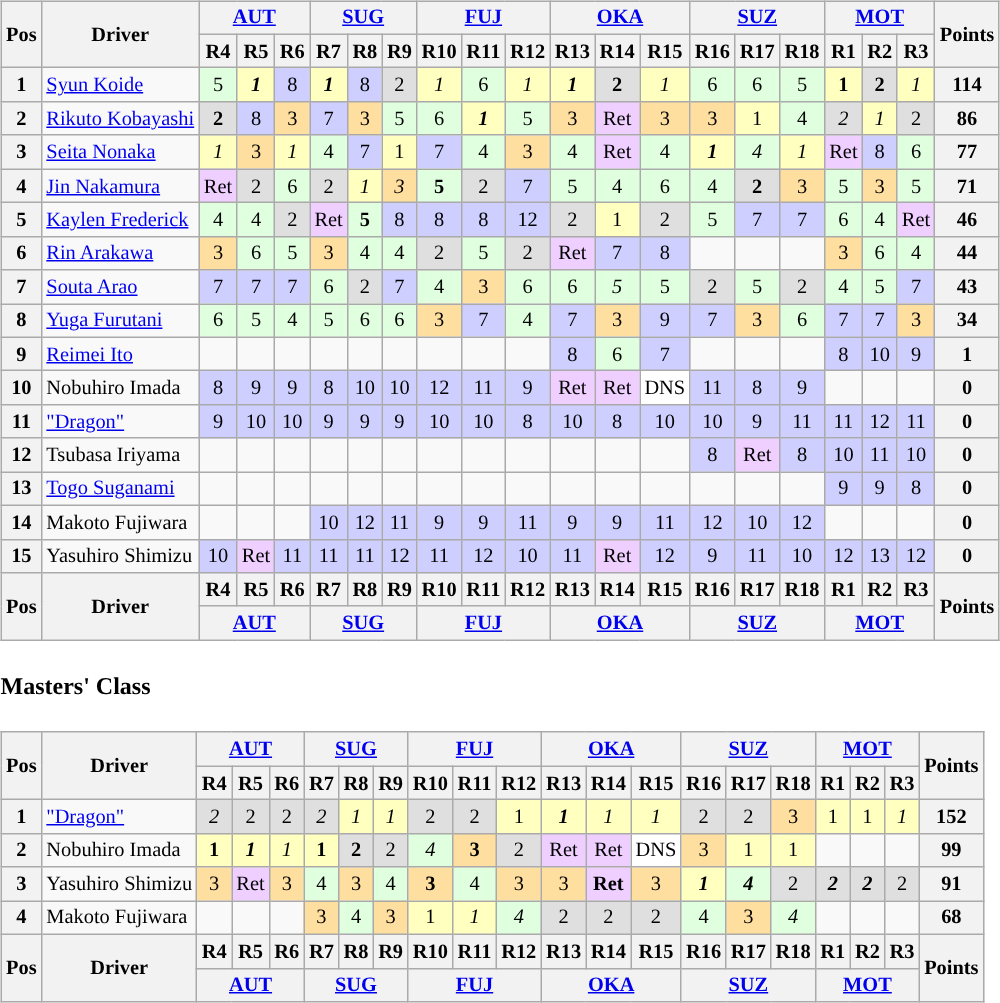<table>
<tr>
<td style="vertical-align:top;"><br><table class="wikitable" style="font-size:85%; text-align:center">
<tr>
<th rowspan="2" valign="middle">Pos</th>
<th rowspan="2" valign="middle">Driver</th>
<th colspan="3"><a href='#'>AUT</a></th>
<th colspan="3"><a href='#'>SUG</a></th>
<th colspan="3"><a href='#'>FUJ</a></th>
<th colspan="3"><a href='#'>OKA</a></th>
<th colspan="3"><a href='#'>SUZ</a></th>
<th colspan="3"><a href='#'>MOT</a></th>
<th rowspan="2" valign="middle">Points</th>
</tr>
<tr>
<th>R4</th>
<th>R5</th>
<th>R6</th>
<th>R7</th>
<th>R8</th>
<th>R9</th>
<th>R10</th>
<th>R11</th>
<th>R12</th>
<th>R13</th>
<th>R14</th>
<th>R15</th>
<th>R16</th>
<th>R17</th>
<th>R18</th>
<th>R1</th>
<th>R2</th>
<th>R3</th>
</tr>
<tr>
<th>1</th>
<td align="left"> <a href='#'>Syun Koide</a></td>
<td style="background:#DFFFDF;">5</td>
<td style="background:#FFFFBF;"><strong><em>1</em></strong></td>
<td style="background:#CFCFFF;">8</td>
<td style="background:#FFFFBF;"><strong><em>1</em></strong></td>
<td style="background:#CFCFFF;">8</td>
<td style="background:#DFDFDF;">2</td>
<td style="background:#FFFFBF;"><em>1</em></td>
<td style="background:#DFFFDF;">6</td>
<td style="background:#FFFFBF;"><em>1</em></td>
<td style="background:#FFFFBF;"><strong><em>1</em></strong></td>
<td style="background:#DFDFDF;"><strong>2</strong></td>
<td style="background:#FFFFBF;"><em>1</em></td>
<td style="background:#DFFFDF;">6</td>
<td style="background:#DFFFDF;">6</td>
<td style="background:#DFFFDF;">5</td>
<td style="background:#FFFFBF;"><strong>1</strong></td>
<td style="background:#DFDFDF;"><strong>2</strong></td>
<td style="background:#FFFFBF;"><em>1</em></td>
<th>114</th>
</tr>
<tr>
<th>2</th>
<td align="left" nowrap=""> <a href='#'>Rikuto Kobayashi</a></td>
<td style="background:#DFDFDF;"><strong>2</strong></td>
<td style="background:#CFCFFF;">8</td>
<td style="background:#FFDF9F;">3</td>
<td style="background:#CFCFFF;">7</td>
<td style="background:#FFDF9F;">3</td>
<td style="background:#DFFFDF;">5</td>
<td style="background:#DFFFDF;">6</td>
<td style="background:#FFFFBF;"><strong><em>1</em></strong></td>
<td style="background:#DFFFDF;">5</td>
<td style="background:#FFDF9F;">3</td>
<td style="background:#efcfff;">Ret</td>
<td style="background:#FFDF9F;">3</td>
<td style="background:#FFDF9F;">3</td>
<td style="background:#FFFFBF;">1</td>
<td style="background:#DFFFDF;">4</td>
<td style="background:#DFDFDF;"><em>2</em></td>
<td style="background:#FFFFBF;"><em>1</em></td>
<td style="background:#DFDFDF;">2</td>
<th>86</th>
</tr>
<tr>
<th>3</th>
<td align="left"> <a href='#'>Seita Nonaka</a></td>
<td style="background:#FFFFBF;"><em>1</em></td>
<td style="background:#FFDF9F;">3</td>
<td style="background:#FFFFBF;"><em>1</em></td>
<td style="background:#DFFFDF;">4</td>
<td style="background:#CFCFFF;">7</td>
<td style="background:#FFFFBF;">1</td>
<td style="background:#CFCFFF;">7</td>
<td style="background:#DFFFDF;">4</td>
<td style="background:#FFDF9F;">3</td>
<td style="background:#DFFFDF;">4</td>
<td style="background:#efcfff;">Ret</td>
<td style="background:#DFFFDF;">4</td>
<td style="background:#FFFFBF;"><strong><em>1</em></strong></td>
<td style="background:#DFFFDF;"><em>4</em></td>
<td style="background:#FFFFBF;"><em>1</em></td>
<td style="background:#efcfff;">Ret</td>
<td style="background:#CFCFFF;">8</td>
<td style="background:#DFFFDF;">6</td>
<th>77</th>
</tr>
<tr>
<th>4</th>
<td align="left"> <a href='#'>Jin Nakamura</a></td>
<td style="background:#efcfff;">Ret</td>
<td style="background:#DFDFDF;">2</td>
<td style="background:#DFFFDF;">6</td>
<td style="background:#DFDFDF;">2</td>
<td style="background:#FFFFBF;"><em>1</em></td>
<td style="background:#FFDF9F;"><em>3</em></td>
<td style="background:#DFFFDF;"><strong>5</strong></td>
<td style="background:#DFDFDF;">2</td>
<td style="background:#CFCFFF;">7</td>
<td style="background:#DFFFDF;">5</td>
<td style="background:#DFFFDF;">4</td>
<td style="background:#DFFFDF;">6</td>
<td style="background:#DFFFDF;">4</td>
<td style="background:#DFDFDF;"><strong>2</strong></td>
<td style="background:#FFDF9F;">3</td>
<td style="background:#DFFFDF;">5</td>
<td style="background:#FFDF9F;">3</td>
<td style="background:#DFFFDF;">5</td>
<th>71</th>
</tr>
<tr>
<th>5</th>
<td align="left"> <a href='#'>Kaylen Frederick</a></td>
<td style="background:#DFFFDF;">4</td>
<td style="background:#DFFFDF;">4</td>
<td style="background:#DFDFDF;">2</td>
<td style="background:#efcfff;">Ret</td>
<td style="background:#DFFFDF;"><strong>5</strong></td>
<td style="background:#CFCFFF;">8</td>
<td style="background:#CFCFFF;">8</td>
<td style="background:#CFCFFF;">8</td>
<td style="background:#CFCFFF;">12</td>
<td style="background:#DFDFDF;">2</td>
<td style="background:#FFFFBF;">1</td>
<td style="background:#DFDFDF;">2</td>
<td style="background:#DFFFDF;">5</td>
<td style="background:#CFCFFF;">7</td>
<td style="background:#CFCFFF;">7</td>
<td style="background:#DFFFDF;">6</td>
<td style="background:#DFFFDF;">4</td>
<td style="background:#efcfff;">Ret</td>
<th>46</th>
</tr>
<tr>
<th>6</th>
<td align="left"> <a href='#'>Rin Arakawa</a></td>
<td style="background:#FFDF9F;">3</td>
<td style="background:#DFFFDF;">6</td>
<td style="background:#DFFFDF;">5</td>
<td style="background:#FFDF9F;">3</td>
<td style="background:#DFFFDF;">4</td>
<td style="background:#DFFFDF;">4</td>
<td style="background:#DFDFDF;">2</td>
<td style="background:#DFFFDF;">5</td>
<td style="background:#DFDFDF;">2</td>
<td style="background:#efcfff;">Ret</td>
<td style="background:#CFCFFF;">7</td>
<td style="background:#CFCFFF;">8</td>
<td></td>
<td></td>
<td></td>
<td style="background:#FFDF9F;">3</td>
<td style="background:#DFFFDF;">6</td>
<td style="background:#DFFFDF;">4</td>
<th>44</th>
</tr>
<tr>
<th>7</th>
<td align="left"> <a href='#'>Souta Arao</a></td>
<td style="background:#CFCFFF;">7</td>
<td style="background:#CFCFFF;">7</td>
<td style="background:#CFCFFF;">7</td>
<td style="background:#DFFFDF;">6</td>
<td style="background:#DFDFDF;">2</td>
<td style="background:#CFCFFF;">7</td>
<td style="background:#DFFFDF;">4</td>
<td style="background:#FFDF9F;">3</td>
<td style="background:#DFFFDF;">6</td>
<td style="background:#DFFFDF;">6</td>
<td style="background:#DFFFDF;"><em>5</em></td>
<td style="background:#DFFFDF;">5</td>
<td style="background:#DFDFDF;">2</td>
<td style="background:#DFFFDF;">5</td>
<td style="background:#DFDFDF;">2</td>
<td style="background:#DFFFDF;">4</td>
<td style="background:#DFFFDF;">5</td>
<td style="background:#CFCFFF;">7</td>
<th>43</th>
</tr>
<tr>
<th>8</th>
<td align="left"> <a href='#'>Yuga Furutani</a></td>
<td style="background:#DFFFDF;">6</td>
<td style="background:#DFFFDF;">5</td>
<td style="background:#DFFFDF;">4</td>
<td style="background:#DFFFDF;">5</td>
<td style="background:#DFFFDF;">6</td>
<td style="background:#DFFFDF;">6</td>
<td style="background:#FFDF9F;">3</td>
<td style="background:#CFCFFF;">7</td>
<td style="background:#DFFFDF;">4</td>
<td style="background:#CFCFFF;">7</td>
<td style="background:#FFDF9F;">3</td>
<td style="background:#CFCFFF;">9</td>
<td style="background:#CFCFFF;">7</td>
<td style="background:#FFDF9F;">3</td>
<td style="background:#DFFFDF;">6</td>
<td style="background:#CFCFFF;">7</td>
<td style="background:#CFCFFF;">7</td>
<td style="background:#FFDF9F;">3</td>
<th>34</th>
</tr>
<tr>
<th>9</th>
<td align="left"> <a href='#'>Reimei Ito</a></td>
<td></td>
<td></td>
<td></td>
<td></td>
<td></td>
<td></td>
<td></td>
<td></td>
<td></td>
<td style="background:#CFCFFF;">8</td>
<td style="background:#DFFFDF;">6</td>
<td style="background:#CFCFFF;">7</td>
<td></td>
<td></td>
<td></td>
<td style="background:#CFCFFF;">8</td>
<td style="background:#CFCFFF;">10</td>
<td style="background:#CFCFFF;">9</td>
<th>1</th>
</tr>
<tr>
<th>10</th>
<td align="left"> Nobuhiro Imada</td>
<td style="background:#CFCFFF;">8</td>
<td style="background:#CFCFFF;">9</td>
<td style="background:#CFCFFF;">9</td>
<td style="background:#CFCFFF;">8</td>
<td style="background:#CFCFFF;">10</td>
<td style="background:#CFCFFF;">10</td>
<td style="background:#CFCFFF;">12</td>
<td style="background:#CFCFFF;">11</td>
<td style="background:#CFCFFF;">9</td>
<td style="background:#efcfff;">Ret</td>
<td style="background:#efcfff;">Ret</td>
<td style="background:#FFFFFF;">DNS</td>
<td style="background:#CFCFFF;">11</td>
<td style="background:#CFCFFF;">8</td>
<td style="background:#CFCFFF;">9</td>
<td></td>
<td></td>
<td></td>
<th>0</th>
</tr>
<tr>
<th>11</th>
<td align="left"> <a href='#'>"Dragon"</a></td>
<td style="background:#CFCFFF;">9</td>
<td style="background:#CFCFFF;">10</td>
<td style="background:#CFCFFF;">10</td>
<td style="background:#CFCFFF;">9</td>
<td style="background:#CFCFFF;">9</td>
<td style="background:#CFCFFF;">9</td>
<td style="background:#CFCFFF;">10</td>
<td style="background:#CFCFFF;">10</td>
<td style="background:#CFCFFF;">8</td>
<td style="background:#CFCFFF;">10</td>
<td style="background:#CFCFFF;">8</td>
<td style="background:#CFCFFF;">10</td>
<td style="background:#CFCFFF;">10</td>
<td style="background:#CFCFFF;">9</td>
<td style="background:#CFCFFF;">11</td>
<td style="background:#CFCFFF;">11</td>
<td style="background:#CFCFFF;">12</td>
<td style="background:#CFCFFF;">11</td>
<th>0</th>
</tr>
<tr>
<th>12</th>
<td align="left"> Tsubasa Iriyama</td>
<td></td>
<td></td>
<td></td>
<td></td>
<td></td>
<td></td>
<td></td>
<td></td>
<td></td>
<td></td>
<td></td>
<td></td>
<td style="background:#CFCFFF;">8</td>
<td style="background:#efcfff;">Ret</td>
<td style="background:#CFCFFF;">8</td>
<td style="background:#CFCFFF;">10</td>
<td style="background:#CFCFFF;">11</td>
<td style="background:#CFCFFF;">10</td>
<th>0</th>
</tr>
<tr>
<th>13</th>
<td align="left"> <a href='#'>Togo Suganami</a></td>
<td></td>
<td></td>
<td></td>
<td></td>
<td></td>
<td></td>
<td></td>
<td></td>
<td></td>
<td></td>
<td></td>
<td></td>
<td></td>
<td></td>
<td></td>
<td style="background:#CFCFFF;">9</td>
<td style="background:#CFCFFF;">9</td>
<td style="background:#CFCFFF;">8</td>
<th>0</th>
</tr>
<tr>
<th>14</th>
<td align="left"> Makoto Fujiwara</td>
<td></td>
<td></td>
<td></td>
<td style="background:#CFCFFF;">10</td>
<td style="background:#CFCFFF;">12</td>
<td style="background:#CFCFFF;">11</td>
<td style="background:#CFCFFF;">9</td>
<td style="background:#CFCFFF;">9</td>
<td style="background:#CFCFFF;">11</td>
<td style="background:#CFCFFF;">9</td>
<td style="background:#CFCFFF;">9</td>
<td style="background:#CFCFFF;">11</td>
<td style="background:#CFCFFF;">12</td>
<td style="background:#CFCFFF;">10</td>
<td style="background:#CFCFFF;">12</td>
<td></td>
<td></td>
<td></td>
<th>0</th>
</tr>
<tr>
<th>15</th>
<td align="left" nowrap=""> Yasuhiro Shimizu</td>
<td style="background:#CFCFFF;">10</td>
<td style="background:#efcfff;">Ret</td>
<td style="background:#CFCFFF;">11</td>
<td style="background:#CFCFFF;">11</td>
<td style="background:#CFCFFF;">11</td>
<td style="background:#CFCFFF;">12</td>
<td style="background:#CFCFFF;">11</td>
<td style="background:#CFCFFF;">12</td>
<td style="background:#CFCFFF;">10</td>
<td style="background:#CFCFFF;">11</td>
<td style="background:#efcfff;">Ret</td>
<td style="background:#CFCFFF;">12</td>
<td style="background:#CFCFFF;">9</td>
<td style="background:#CFCFFF;">11</td>
<td style="background:#CFCFFF;">10</td>
<td style="background:#CFCFFF;">12</td>
<td style="background:#CFCFFF;">13</td>
<td style="background:#CFCFFF;">12</td>
<th>0</th>
</tr>
<tr>
<th rowspan="2">Pos</th>
<th rowspan="2">Driver</th>
<th>R4</th>
<th>R5</th>
<th>R6</th>
<th>R7</th>
<th>R8</th>
<th>R9</th>
<th>R10</th>
<th>R11</th>
<th>R12</th>
<th>R13</th>
<th>R14</th>
<th>R15</th>
<th>R16</th>
<th>R17</th>
<th>R18</th>
<th>R1</th>
<th>R2</th>
<th>R3</th>
<th rowspan="2">Points</th>
</tr>
<tr>
<th colspan="3"><a href='#'>AUT</a></th>
<th colspan="3"><a href='#'>SUG</a></th>
<th colspan="3"><a href='#'>FUJ</a></th>
<th colspan="3"><a href='#'>OKA</a></th>
<th colspan="3"><a href='#'>SUZ</a></th>
<th colspan="3"><a href='#'>MOT</a></th>
</tr>
</table>
<h4>Masters' Class</h4><table class="wikitable" style="font-size:85%; text-align:center">
<tr>
<th rowspan="2" valign="middle">Pos</th>
<th rowspan="2" valign="middle">Driver</th>
<th colspan="3"><a href='#'>AUT</a></th>
<th colspan="3"><a href='#'>SUG</a></th>
<th colspan="3"><a href='#'>FUJ</a></th>
<th colspan="3"><a href='#'>OKA</a></th>
<th colspan="3"><a href='#'>SUZ</a></th>
<th colspan="3"><a href='#'>MOT</a></th>
<th rowspan="2" valign="middle">Points</th>
</tr>
<tr>
<th>R4</th>
<th>R5</th>
<th>R6</th>
<th>R7</th>
<th>R8</th>
<th>R9</th>
<th>R10</th>
<th>R11</th>
<th>R12</th>
<th>R13</th>
<th>R14</th>
<th>R15</th>
<th>R16</th>
<th>R17</th>
<th>R18</th>
<th>R1</th>
<th>R2</th>
<th>R3</th>
</tr>
<tr>
<th>1</th>
<td align="left"> <a href='#'>"Dragon"</a></td>
<td style="background:#DFDFDF;"><em>2</em></td>
<td style="background:#DFDFDF;">2</td>
<td style="background:#DFDFDF;">2</td>
<td style="background:#DFDFDF;"><em>2</em></td>
<td style="background:#FFFFBF;"><em>1</em></td>
<td style="background:#FFFFBF;"><em>1</em></td>
<td style="background:#DFDFDF;">2</td>
<td style="background:#DFDFDF;">2</td>
<td style="background:#FFFFBF;">1</td>
<td style="background:#FFFFBF;"><strong><em>1</em></strong></td>
<td style="background:#FFFFBF;"><em>1</em></td>
<td style="background:#FFFFBF;"><em>1</em></td>
<td style="background:#DFDFDF;">2</td>
<td style="background:#DFDFDF;">2</td>
<td style="background:#FFDF9F;">3</td>
<td style="background:#FFFFBF;">1</td>
<td style="background:#FFFFBF;">1</td>
<td style="background:#FFFFBF;"><em>1</em></td>
<th>152</th>
</tr>
<tr>
<th>2</th>
<td align="left"> Nobuhiro Imada</td>
<td style="background:#FFFFBF;"><strong>1</strong></td>
<td style="background:#FFFFBF;"><strong><em>1</em></strong></td>
<td style="background:#FFFFBF;"><em>1</em></td>
<td style="background:#FFFFBF;"><strong>1</strong></td>
<td style="background:#DFDFDF;"><strong>2</strong></td>
<td style="background:#DFDFDF;">2</td>
<td style="background:#DFFFDF;"><em>4</em></td>
<td style="background:#FFDF9F;"><strong>3</strong></td>
<td style="background:#DFDFDF;">2</td>
<td style="background:#efcfff;">Ret</td>
<td style="background:#efcfff;">Ret</td>
<td style="background:#FFFFFF;">DNS</td>
<td style="background:#FFDF9F;">3</td>
<td style="background:#FFFFBF;">1</td>
<td style="background:#FFFFBF;">1</td>
<td></td>
<td></td>
<td></td>
<th>99</th>
</tr>
<tr>
<th>3</th>
<td align="left"> Yasuhiro Shimizu</td>
<td style="background:#FFDF9F;">3</td>
<td style="background:#efcfff;">Ret</td>
<td style="background:#FFDF9F;">3</td>
<td style="background:#DFFFDF;">4</td>
<td style="background:#FFDF9F;">3</td>
<td style="background:#DFFFDF;">4</td>
<td style="background:#FFDF9F;"><strong>3</strong></td>
<td style="background:#DFFFDF;">4</td>
<td style="background:#FFDF9F;">3</td>
<td style="background:#FFDF9F;">3</td>
<td style="background:#efcfff;"><strong>Ret</strong></td>
<td style="background:#FFDF9F;">3</td>
<td style="background:#FFFFBF;"><strong><em>1</em></strong></td>
<td style="background:#DFFFDF;"><strong><em>4</em></strong></td>
<td style="background:#DFDFDF;">2</td>
<td style="background:#DFDFDF;"><strong><em>2</em></strong></td>
<td style="background:#DFDFDF;"><strong><em>2</em></strong></td>
<td style="background:#DFDFDF;">2</td>
<th>91</th>
</tr>
<tr>
<th>4</th>
<td align="left"> Makoto Fujiwara</td>
<td></td>
<td></td>
<td></td>
<td style="background:#FFDF9F;">3</td>
<td style="background:#DFFFDF;">4</td>
<td style="background:#FFDF9F;">3</td>
<td style="background:#FFFFBF;">1</td>
<td style="background:#FFFFBF;"><em>1</em></td>
<td style="background:#DFFFDF;"><em>4</em></td>
<td style="background:#DFDFDF;">2</td>
<td style="background:#DFDFDF;">2</td>
<td style="background:#DFDFDF;">2</td>
<td style="background:#DFFFDF;">4</td>
<td style="background:#FFDF9F;">3</td>
<td style="background:#DFFFDF;"><em>4</em></td>
<td></td>
<td></td>
<td></td>
<th>68</th>
</tr>
<tr>
<th rowspan="2">Pos</th>
<th rowspan="2">Driver</th>
<th>R4</th>
<th>R5</th>
<th>R6</th>
<th>R7</th>
<th>R8</th>
<th>R9</th>
<th>R10</th>
<th>R11</th>
<th>R12</th>
<th>R13</th>
<th>R14</th>
<th>R15</th>
<th>R16</th>
<th>R17</th>
<th>R18</th>
<th>R1</th>
<th>R2</th>
<th>R3</th>
<th rowspan="2">Points</th>
</tr>
<tr>
<th colspan="3"><a href='#'>AUT</a></th>
<th colspan="3"><a href='#'>SUG</a></th>
<th colspan="3"><a href='#'>FUJ</a></th>
<th colspan="3"><a href='#'>OKA</a></th>
<th colspan="3"><a href='#'>SUZ</a></th>
<th colspan="3"><a href='#'>MOT</a></th>
</tr>
</table>
</td>
<td style="vertical-align:top;"></td>
</tr>
</table>
